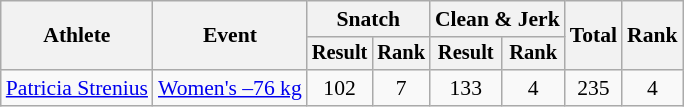<table class="wikitable" style="font-size:90%">
<tr>
<th rowspan="2">Athlete</th>
<th rowspan="2">Event</th>
<th colspan="2">Snatch</th>
<th colspan="2">Clean & Jerk</th>
<th rowspan="2">Total</th>
<th rowspan="2">Rank</th>
</tr>
<tr style="font-size:95%">
<th>Result</th>
<th>Rank</th>
<th>Result</th>
<th>Rank</th>
</tr>
<tr align=center>
<td align=left><a href='#'>Patricia Strenius</a></td>
<td align=left><a href='#'>Women's –76 kg</a></td>
<td>102</td>
<td>7</td>
<td>133</td>
<td>4</td>
<td>235</td>
<td>4</td>
</tr>
</table>
